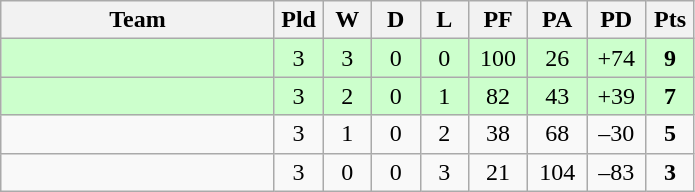<table class="wikitable" style="text-align:center;">
<tr>
<th width=175>Team</th>
<th width=25 abbr="Played">Pld</th>
<th width=25 abbr="Won">W</th>
<th width=25 abbr="Drawn">D</th>
<th width=25 abbr="Lost">L</th>
<th width=32 abbr="Points for">PF</th>
<th width=32 abbr="Points against">PA</th>
<th width=32 abbr="Points difference">PD</th>
<th width=25 abbr="Points">Pts</th>
</tr>
<tr bgcolor=ccffcc>
<td align=left></td>
<td>3</td>
<td>3</td>
<td>0</td>
<td>0</td>
<td>100</td>
<td>26</td>
<td>+74</td>
<td><strong>9</strong></td>
</tr>
<tr bgcolor=ccffcc>
<td align=left></td>
<td>3</td>
<td>2</td>
<td>0</td>
<td>1</td>
<td>82</td>
<td>43</td>
<td>+39</td>
<td><strong>7</strong></td>
</tr>
<tr>
<td align=left></td>
<td>3</td>
<td>1</td>
<td>0</td>
<td>2</td>
<td>38</td>
<td>68</td>
<td>–30</td>
<td><strong>5</strong></td>
</tr>
<tr>
<td align=left></td>
<td>3</td>
<td>0</td>
<td>0</td>
<td>3</td>
<td>21</td>
<td>104</td>
<td>–83</td>
<td><strong>3</strong></td>
</tr>
</table>
